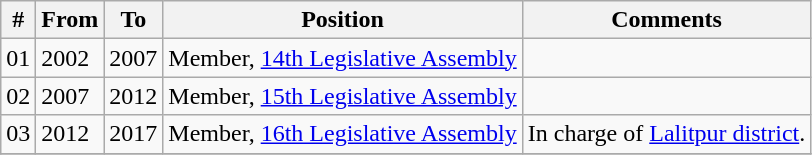<table class="wikitable sortable">
<tr>
<th>#</th>
<th>From</th>
<th>To</th>
<th>Position</th>
<th>Comments</th>
</tr>
<tr>
<td>01</td>
<td>2002</td>
<td>2007</td>
<td>Member, <a href='#'>14th Legislative Assembly</a></td>
<td></td>
</tr>
<tr>
<td>02</td>
<td>2007</td>
<td>2012</td>
<td>Member, <a href='#'>15th Legislative Assembly</a></td>
<td></td>
</tr>
<tr>
<td>03</td>
<td>2012</td>
<td>2017</td>
<td>Member, <a href='#'>16th Legislative Assembly</a></td>
<td ex state minister (independent charge)was>In charge of <a href='#'>Lalitpur district</a>.</td>
</tr>
<tr>
</tr>
</table>
